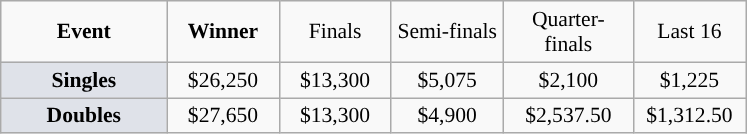<table class=wikitable style="font-size:90%;text-align:center">
<tr>
<td style="width:104px;"><strong>Event</strong></td>
<td style="width:68px;"><strong>Winner</strong></td>
<td style="width:68px;">Finals</td>
<td style="width:68px;">Semi-finals</td>
<td style="width:80px;">Quarter-finals</td>
<td style="width:68px;">Last 16</td>
</tr>
<tr>
<td style="background:#dfe2e9;"><strong>Singles</strong></td>
<td>$26,250</td>
<td>$13,300</td>
<td>$5,075</td>
<td>$2,100</td>
<td>$1,225</td>
</tr>
<tr>
<td style="background:#dfe2e9;"><strong>Doubles</strong></td>
<td>$27,650</td>
<td>$13,300</td>
<td>$4,900</td>
<td>$2,537.50</td>
<td>$1,312.50</td>
</tr>
</table>
